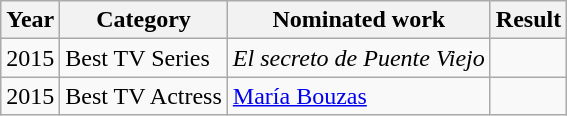<table class="wikitable">
<tr>
<th><strong>Year</strong></th>
<th><strong>Category</strong></th>
<th><strong>Nominated work</strong></th>
<th><strong>Result</strong></th>
</tr>
<tr>
<td>2015</td>
<td>Best TV Series</td>
<td><em>El secreto de Puente Viejo</em></td>
<td></td>
</tr>
<tr>
<td>2015</td>
<td>Best TV Actress</td>
<td><a href='#'>María Bouzas</a></td>
<td></td>
</tr>
</table>
